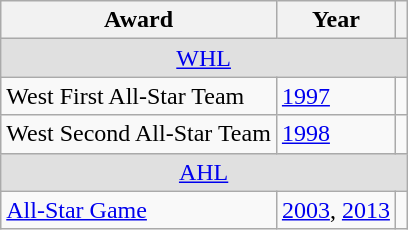<table class="wikitable">
<tr>
<th>Award</th>
<th>Year</th>
<th></th>
</tr>
<tr ALIGN="center" bgcolor="#e0e0e0">
<td colspan="3"><a href='#'>WHL</a></td>
</tr>
<tr>
<td>West First All-Star Team</td>
<td><a href='#'>1997</a></td>
<td></td>
</tr>
<tr>
<td>West Second All-Star Team</td>
<td><a href='#'>1998</a></td>
<td></td>
</tr>
<tr ALIGN="center" bgcolor="#e0e0e0">
<td colspan="3"><a href='#'>AHL</a></td>
</tr>
<tr>
<td><a href='#'>All-Star Game</a></td>
<td><a href='#'>2003</a>, <a href='#'>2013</a></td>
<td></td>
</tr>
</table>
